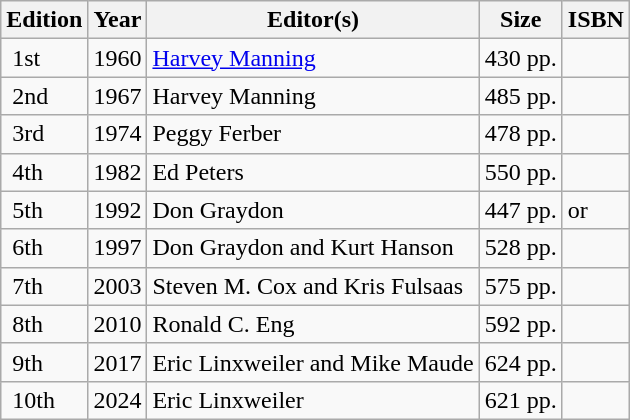<table class="wikitable">
<tr>
<th align=left>Edition</th>
<th>Year</th>
<th>Editor(s)</th>
<th>Size</th>
<th>ISBN</th>
</tr>
<tr>
<td> 1st</td>
<td>1960</td>
<td><a href='#'>Harvey Manning</a></td>
<td>430 pp.</td>
<td></td>
</tr>
<tr>
<td> 2nd</td>
<td>1967</td>
<td>Harvey Manning</td>
<td>485 pp.</td>
<td></td>
</tr>
<tr>
<td> 3rd</td>
<td>1974</td>
<td>Peggy Ferber</td>
<td>478 pp.</td>
<td></td>
</tr>
<tr>
<td> 4th</td>
<td>1982</td>
<td>Ed Peters</td>
<td>550 pp.</td>
<td></td>
</tr>
<tr>
<td> 5th</td>
<td>1992</td>
<td>Don Graydon</td>
<td>447 pp.</td>
<td> or </td>
</tr>
<tr>
<td> 6th</td>
<td>1997</td>
<td>Don Graydon and Kurt Hanson</td>
<td>528 pp.</td>
<td></td>
</tr>
<tr>
<td> 7th</td>
<td>2003</td>
<td>Steven M. Cox and Kris Fulsaas</td>
<td>575 pp.</td>
<td></td>
</tr>
<tr>
<td> 8th</td>
<td>2010</td>
<td>Ronald C. Eng</td>
<td>592 pp.</td>
<td></td>
</tr>
<tr>
<td> 9th</td>
<td>2017</td>
<td>Eric Linxweiler and Mike Maude</td>
<td>624 pp.</td>
<td></td>
</tr>
<tr>
<td> 10th</td>
<td>2024</td>
<td>Eric Linxweiler</td>
<td>621 pp.</td>
<td></td>
</tr>
</table>
